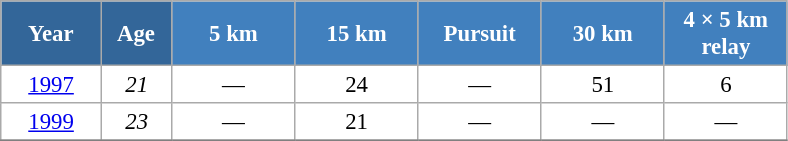<table class="wikitable" style="font-size:95%; text-align:center; border:grey solid 1px; border-collapse:collapse; background:#ffffff;">
<tr>
<th style="background-color:#369; color:white; width:60px;"> Year </th>
<th style="background-color:#369; color:white; width:40px;"> Age </th>
<th style="background-color:#4180be; color:white; width:75px;"> 5 km </th>
<th style="background-color:#4180be; color:white; width:75px;"> 15 km </th>
<th style="background-color:#4180be; color:white; width:75px;"> Pursuit </th>
<th style="background-color:#4180be; color:white; width:75px;"> 30 km </th>
<th style="background-color:#4180be; color:white; width:75px;"> 4 × 5 km <br> relay </th>
</tr>
<tr>
<td><a href='#'>1997</a></td>
<td><em>21</em></td>
<td>—</td>
<td>24</td>
<td>—</td>
<td>51</td>
<td>6</td>
</tr>
<tr>
<td><a href='#'>1999</a></td>
<td><em>23</em></td>
<td>—</td>
<td>21</td>
<td>—</td>
<td>—</td>
<td>—</td>
</tr>
<tr>
</tr>
</table>
